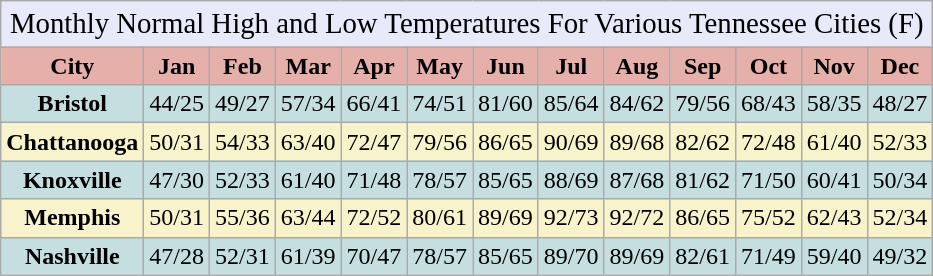<table class="wikitable" "text-align:center;font-size:90%;"|>
<tr>
<td colspan="13" style="text-align:center;font-size:120%;background:#E8EAFA;">Monthly Normal High and Low Temperatures For Various Tennessee Cities (F)</td>
</tr>
<tr>
<th style="background:#e5afaa; height:17px;">City</th>
<th style="background:#e5afaa;">Jan</th>
<th style="background:#e5afaa;">Feb</th>
<th style="background:#e5afaa;">Mar</th>
<th style="background:#e5afaa;">Apr</th>
<th style="background:#e5afaa;">May</th>
<th style="background:#e5afaa;">Jun</th>
<th style="background:#e5afaa;">Jul</th>
<th style="background:#e5afaa;">Aug</th>
<th style="background:#e5afaa;">Sep</th>
<th style="background:#e5afaa;">Oct</th>
<th style="background:#e5afaa;">Nov</th>
<th style="background:#e5afaa;">Dec</th>
</tr>
<tr>
<th style="background:#c5dfe1; height:16px;">Bristol</th>
<td style="background:#c5dfe1;">44/25</td>
<td style="background:#c5dfe1;">49/27</td>
<td style="background:#c5dfe1;">57/34</td>
<td style="background:#c5dfe1;">66/41</td>
<td style="background:#c5dfe1;">74/51</td>
<td style="background:#c5dfe1;">81/60</td>
<td style="background:#c5dfe1;">85/64</td>
<td style="background:#c5dfe1;">84/62</td>
<td style="background:#c5dfe1;">79/56</td>
<td style="background:#c5dfe1;">68/43</td>
<td style="background:#c5dfe1;">58/35</td>
<td style="background:#c5dfe1;">48/27</td>
</tr>
<tr>
<th style="background:#f8f3ca; height:16px;">Chattanooga</th>
<td style="background:#f8f3ca;">50/31</td>
<td style="background:#f8f3ca;">54/33</td>
<td style="background:#f8f3ca;">63/40</td>
<td style="background:#f8f3ca;">72/47</td>
<td style="background:#f8f3ca;">79/56</td>
<td style="background:#f8f3ca;">86/65</td>
<td style="background:#f8f3ca;">90/69</td>
<td style="background:#f8f3ca;">89/68</td>
<td style="background:#f8f3ca;">82/62</td>
<td style="background:#f8f3ca;">72/48</td>
<td style="background:#f8f3ca;">61/40</td>
<td style="background:#f8f3ca;">52/33</td>
</tr>
<tr>
<th style="background:#c5dfe1; color:#000; height:16px;">Knoxville</th>
<td style="background:#c5dfe1;">47/30</td>
<td style="background:#c5dfe1;">52/33</td>
<td style="background:#c5dfe1;">61/40</td>
<td style="background:#c5dfe1;">71/48</td>
<td style="background:#c5dfe1;">78/57</td>
<td style="background:#c5dfe1;">85/65</td>
<td style="background:#c5dfe1;">88/69</td>
<td style="background:#c5dfe1;">87/68</td>
<td style="background:#c5dfe1;">81/62</td>
<td style="background:#c5dfe1;">71/50</td>
<td style="background:#c5dfe1;">60/41</td>
<td style="background:#c5dfe1;">50/34</td>
</tr>
<tr>
<th style="background:#f8f3ca; color:#000; height:16px;">Memphis</th>
<td style="background:#f8f3ca;">50/31</td>
<td style="background:#f8f3ca;">55/36</td>
<td style="background:#f8f3ca;">63/44</td>
<td style="background:#f8f3ca;">72/52</td>
<td style="background:#f8f3ca;">80/61</td>
<td style="background:#f8f3ca;">89/69</td>
<td style="background:#f8f3ca;">92/73</td>
<td style="background:#f8f3ca;">92/72</td>
<td style="background:#f8f3ca;">86/65</td>
<td style="background:#f8f3ca;">75/52</td>
<td style="background:#f8f3ca;">62/43</td>
<td style="background:#f8f3ca;">52/34</td>
</tr>
<tr>
<th style="background:#c5dfe1; height:16px;">Nashville</th>
<td style="background:#c5dfe1;">47/28</td>
<td style="background:#c5dfe1;">52/31</td>
<td style="background:#c5dfe1;">61/39</td>
<td style="background:#c5dfe1;">70/47</td>
<td style="background:#c5dfe1;">78/57</td>
<td style="background:#c5dfe1;">85/65</td>
<td style="background:#c5dfe1;">89/70</td>
<td style="background:#c5dfe1;">89/69</td>
<td style="background:#c5dfe1;">82/61</td>
<td style="background:#c5dfe1;">71/49</td>
<td style="background:#c5dfe1;">59/40</td>
<td style="background:#c5dfe1;">49/32</td>
</tr>
</table>
